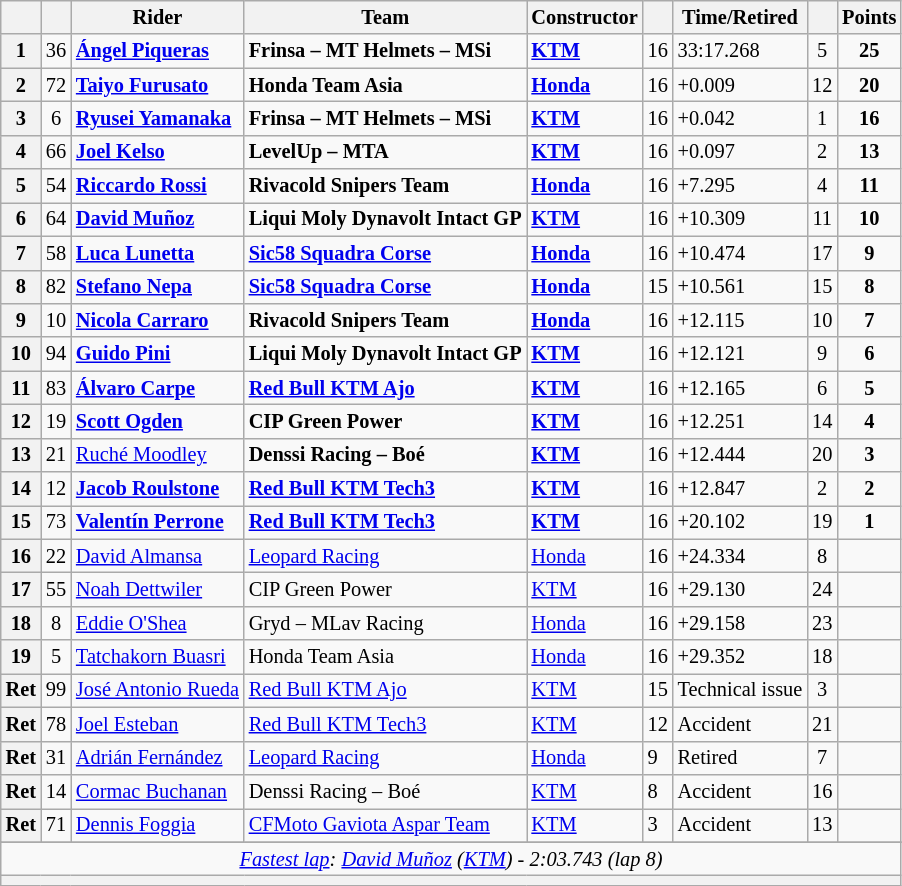<table class="wikitable sortable" style="font-size: 85%;">
<tr>
<th scope="col"></th>
<th scope="col"></th>
<th scope="col">Rider</th>
<th scope="col">Team</th>
<th scope="col">Constructor</th>
<th class="unsortable" scope="col"></th>
<th class="unsortable" scope="col">Time/Retired</th>
<th scope="col"></th>
<th scope="col">Points</th>
</tr>
<tr>
<th>1</th>
<td align="center">36</td>
<td><strong> <a href='#'>Ángel Piqueras</a></strong></td>
<td><strong>Frinsa – MT Helmets – MSi</strong></td>
<td><strong><a href='#'>KTM</a></strong></td>
<td>16</td>
<td>33:17.268</td>
<td align="center">5</td>
<td align="center"><strong>25</strong></td>
</tr>
<tr>
<th>2</th>
<td align="center">72</td>
<td><strong> <a href='#'>Taiyo Furusato</a></strong></td>
<td><strong>Honda Team Asia</strong></td>
<td><strong><a href='#'>Honda</a></strong></td>
<td>16</td>
<td>+0.009</td>
<td align="center">12</td>
<td align="center"><strong>20</strong></td>
</tr>
<tr>
<th>3</th>
<td align="center">6</td>
<td><strong> <a href='#'>Ryusei Yamanaka</a></strong></td>
<td><strong>Frinsa – MT Helmets – MSi</strong></td>
<td><strong><a href='#'>KTM</a></strong></td>
<td>16</td>
<td>+0.042</td>
<td align="center">1</td>
<td align="center"><strong>16</strong></td>
</tr>
<tr>
<th>4</th>
<td align="center">66</td>
<td><strong> <a href='#'>Joel Kelso</a></strong></td>
<td><strong>LevelUp – MTA</strong></td>
<td><strong><a href='#'>KTM</a></strong></td>
<td>16</td>
<td>+0.097</td>
<td align="center">2</td>
<td align="center"><strong>13</strong></td>
</tr>
<tr>
<th>5</th>
<td align="center">54</td>
<td> <strong><a href='#'>Riccardo Rossi</a></strong></td>
<td><strong>Rivacold Snipers Team</strong></td>
<td><strong><a href='#'>Honda</a></strong></td>
<td>16</td>
<td>+7.295</td>
<td align="center">4</td>
<td align="center"><strong>11</strong></td>
</tr>
<tr>
<th>6</th>
<td align="center">64</td>
<td> <strong><a href='#'>David Muñoz</a></strong></td>
<td><strong>Liqui Moly Dynavolt Intact GP</strong></td>
<td><strong><a href='#'>KTM</a></strong></td>
<td>16</td>
<td>+10.309</td>
<td align="center">11</td>
<td align="center"><strong>10</strong></td>
</tr>
<tr>
<th>7</th>
<td align="center">58</td>
<td><strong> <a href='#'>Luca Lunetta</a></strong></td>
<td><strong><a href='#'>Sic58 Squadra Corse</a></strong></td>
<td><strong><a href='#'>Honda</a></strong></td>
<td>16</td>
<td>+10.474</td>
<td align="center">17</td>
<td align="center"><strong>9</strong></td>
</tr>
<tr>
<th>8</th>
<td align="center">82</td>
<td><strong> <a href='#'>Stefano Nepa</a></strong></td>
<td><strong><a href='#'>Sic58 Squadra Corse</a></strong></td>
<td><strong><a href='#'>Honda</a></strong></td>
<td>15</td>
<td>+10.561</td>
<td align="center">15</td>
<td align="center"><strong>8</strong></td>
</tr>
<tr>
<th>9</th>
<td align="center">10</td>
<td> <strong><a href='#'>Nicola Carraro</a></strong></td>
<td><strong>Rivacold Snipers Team</strong></td>
<td><strong><a href='#'>Honda</a></strong></td>
<td>16</td>
<td>+12.115</td>
<td align="center">10</td>
<td align="center"><strong>7</strong></td>
</tr>
<tr>
<th>10</th>
<td align="center">94</td>
<td> <strong><a href='#'>Guido Pini</a></strong></td>
<td><strong>Liqui Moly Dynavolt Intact GP</strong></td>
<td><strong><a href='#'>KTM</a></strong></td>
<td>16</td>
<td>+12.121</td>
<td align="center">9</td>
<td align="center"><strong>6</strong></td>
</tr>
<tr>
<th>11</th>
<td align="center">83</td>
<td> <strong><a href='#'>Álvaro Carpe</a></strong></td>
<td><strong><a href='#'>Red Bull KTM Ajo</a></strong></td>
<td><strong><a href='#'>KTM</a></strong></td>
<td>16</td>
<td>+12.165</td>
<td align="center">6</td>
<td align="center"><strong>5</strong></td>
</tr>
<tr>
<th>12</th>
<td align="center">19</td>
<td><strong> <a href='#'>Scott Ogden</a></strong></td>
<td><strong>CIP Green Power</strong></td>
<td><strong><a href='#'>KTM</a></strong></td>
<td>16</td>
<td>+12.251</td>
<td align="center">14</td>
<td align="center"><strong>4</strong></td>
</tr>
<tr>
<th>13</th>
<td align="center">21</td>
<td> <a href='#'>Ruché Moodley</a></td>
<td><strong>Denssi Racing – Boé</strong></td>
<td><strong><a href='#'>KTM</a></strong></td>
<td>16</td>
<td>+12.444</td>
<td align="center">20</td>
<td align="center"><strong>3</strong></td>
</tr>
<tr>
<th>14</th>
<td align="center">12</td>
<td> <strong><a href='#'>Jacob Roulstone</a></strong></td>
<td><strong><a href='#'>Red Bull KTM Tech3</a></strong></td>
<td><strong><a href='#'>KTM</a></strong></td>
<td>16</td>
<td>+12.847</td>
<td align="center">2</td>
<td align="center"><strong>2</strong></td>
</tr>
<tr>
<th>15</th>
<td align="center">73</td>
<td> <strong><a href='#'>Valentín Perrone</a></strong></td>
<td><strong><a href='#'>Red Bull KTM Tech3</a></strong></td>
<td><strong><a href='#'>KTM</a></strong></td>
<td>16</td>
<td>+20.102</td>
<td align="center">19</td>
<td align="center"><strong>1</strong></td>
</tr>
<tr>
<th>16</th>
<td align="center">22</td>
<td> <a href='#'>David Almansa</a></td>
<td><a href='#'>Leopard Racing</a></td>
<td><a href='#'>Honda</a></td>
<td>16</td>
<td>+24.334</td>
<td align="center">8</td>
<td align="center"></td>
</tr>
<tr>
<th>17</th>
<td align="center">55</td>
<td> <a href='#'>Noah Dettwiler</a></td>
<td>CIP Green Power</td>
<td><a href='#'>KTM</a></td>
<td>16</td>
<td>+29.130</td>
<td align="center">24</td>
<td align="center"></td>
</tr>
<tr>
<th>18</th>
<td align="center">8</td>
<td> <a href='#'>Eddie O'Shea</a></td>
<td>Gryd – MLav Racing</td>
<td><a href='#'>Honda</a></td>
<td>16</td>
<td>+29.158</td>
<td align="center">23</td>
<td align="center"></td>
</tr>
<tr>
<th>19</th>
<td align="center">5</td>
<td> <a href='#'>Tatchakorn Buasri</a></td>
<td>Honda Team Asia</td>
<td><a href='#'>Honda</a></td>
<td>16</td>
<td>+29.352</td>
<td align="center">18</td>
<td align="center"></td>
</tr>
<tr>
<th>Ret</th>
<td align="center">99</td>
<td> <a href='#'>José Antonio Rueda</a></td>
<td><a href='#'>Red Bull KTM Ajo</a></td>
<td><a href='#'>KTM</a></td>
<td>15</td>
<td>Technical issue</td>
<td align="center">3</td>
<td align="center"></td>
</tr>
<tr>
<th>Ret</th>
<td align="center">78</td>
<td> <a href='#'>Joel Esteban</a></td>
<td><a href='#'>Red Bull KTM Tech3</a></td>
<td><a href='#'>KTM</a></td>
<td>12</td>
<td>Accident</td>
<td align="center">21</td>
<td align="center"></td>
</tr>
<tr>
<th>Ret</th>
<td align="center">31</td>
<td> <a href='#'>Adrián Fernández</a></td>
<td><a href='#'>Leopard Racing</a></td>
<td><a href='#'>Honda</a></td>
<td>9</td>
<td>Retired</td>
<td align="center">7</td>
<td align="center"></td>
</tr>
<tr>
<th>Ret</th>
<td align="center">14</td>
<td> <a href='#'>Cormac Buchanan</a></td>
<td>Denssi Racing – Boé</td>
<td><a href='#'>KTM</a></td>
<td>8</td>
<td>Accident</td>
<td align="center">16</td>
<td align="center"></td>
</tr>
<tr>
<th>Ret</th>
<td align="center">71</td>
<td> <a href='#'>Dennis Foggia</a></td>
<td><a href='#'>CFMoto Gaviota Aspar Team</a></td>
<td><a href='#'>KTM</a></td>
<td>3</td>
<td>Accident</td>
<td align="center">13</td>
<td align="center"></td>
</tr>
<tr>
</tr>
<tr class="sortbottom">
<td colspan="9" style="text-align:center"><em><a href='#'>Fastest lap</a>:  <a href='#'>David Muñoz</a> (<a href='#'>KTM</a>) - 2:03.743 (lap 8)</em></td>
</tr>
<tr class="sortbottom">
<th colspan="9"></th>
</tr>
</table>
